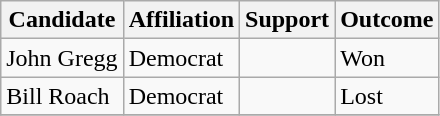<table class="wikitable">
<tr>
<th>Candidate</th>
<th>Affiliation</th>
<th>Support</th>
<th>Outcome</th>
</tr>
<tr>
<td>John Gregg</td>
<td>Democrat</td>
<td></td>
<td>Won</td>
</tr>
<tr>
<td>Bill Roach</td>
<td>Democrat</td>
<td></td>
<td>Lost</td>
</tr>
<tr>
</tr>
</table>
